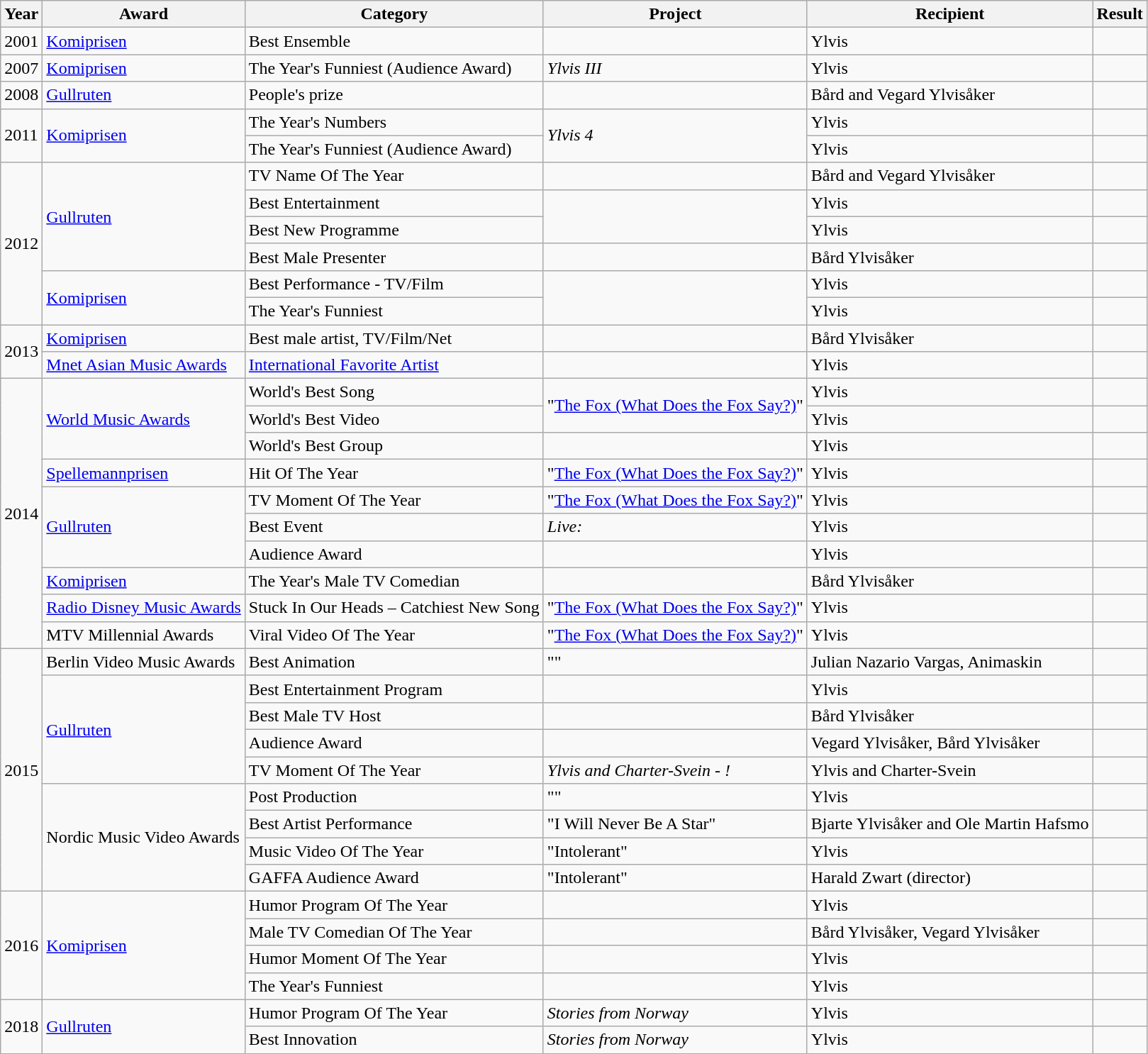<table class="wikitable sortable">
<tr>
<th>Year</th>
<th>Award</th>
<th>Category</th>
<th>Project</th>
<th>Recipient</th>
<th>Result</th>
</tr>
<tr>
<td>2001</td>
<td><a href='#'>Komiprisen</a></td>
<td>Best Ensemble</td>
<td></td>
<td>Ylvis</td>
<td></td>
</tr>
<tr>
<td>2007</td>
<td><a href='#'>Komiprisen</a></td>
<td>The Year's Funniest (Audience Award)</td>
<td><em>Ylvis III</em></td>
<td>Ylvis</td>
<td></td>
</tr>
<tr>
<td>2008</td>
<td><a href='#'>Gullruten</a></td>
<td>People's prize</td>
<td></td>
<td>Bård and Vegard Ylvisåker</td>
<td></td>
</tr>
<tr>
<td rowspan="2">2011</td>
<td rowspan="2"><a href='#'>Komiprisen</a></td>
<td>The Year's Numbers</td>
<td rowspan="2"><em>Ylvis 4</em></td>
<td>Ylvis</td>
<td></td>
</tr>
<tr>
<td>The Year's Funniest (Audience Award)</td>
<td>Ylvis</td>
<td></td>
</tr>
<tr>
<td rowspan="6">2012</td>
<td rowspan="4"><a href='#'>Gullruten</a></td>
<td>TV Name Of The Year</td>
<td></td>
<td>Bård and Vegard Ylvisåker</td>
<td></td>
</tr>
<tr>
<td>Best Entertainment</td>
<td rowspan="2"></td>
<td>Ylvis</td>
<td></td>
</tr>
<tr>
<td>Best New Programme</td>
<td>Ylvis</td>
<td></td>
</tr>
<tr>
<td>Best Male Presenter</td>
<td></td>
<td>Bård Ylvisåker</td>
<td></td>
</tr>
<tr>
<td rowspan="2"><a href='#'>Komiprisen</a></td>
<td>Best Performance - TV/Film</td>
<td rowspan="2"></td>
<td>Ylvis</td>
<td></td>
</tr>
<tr>
<td>The Year's Funniest</td>
<td>Ylvis</td>
<td></td>
</tr>
<tr>
<td rowspan="2">2013</td>
<td><a href='#'>Komiprisen</a></td>
<td>Best male artist, TV/Film/Net</td>
<td></td>
<td>Bård Ylvisåker</td>
<td></td>
</tr>
<tr>
<td><a href='#'>Mnet Asian Music Awards</a></td>
<td><a href='#'>International Favorite Artist</a></td>
<td></td>
<td>Ylvis</td>
<td></td>
</tr>
<tr>
<td rowspan="10">2014</td>
<td rowspan="3"><a href='#'>World Music Awards</a></td>
<td>World's Best Song</td>
<td rowspan="2">"<a href='#'>The Fox (What Does the Fox Say?)</a>"</td>
<td>Ylvis</td>
<td></td>
</tr>
<tr>
<td>World's Best Video</td>
<td>Ylvis</td>
<td></td>
</tr>
<tr>
<td>World's Best Group</td>
<td></td>
<td>Ylvis</td>
<td></td>
</tr>
<tr>
<td><a href='#'>Spellemannprisen</a></td>
<td>Hit Of The Year</td>
<td>"<a href='#'>The Fox (What Does the Fox Say?)</a>"</td>
<td>Ylvis</td>
<td></td>
</tr>
<tr>
<td rowspan="3"><a href='#'>Gullruten</a></td>
<td>TV Moment Of The Year</td>
<td>"<a href='#'>The Fox (What Does the Fox Say?)</a>"</td>
<td>Ylvis</td>
<td></td>
</tr>
<tr>
<td>Best Event</td>
<td><em>Live: </em></td>
<td>Ylvis</td>
<td></td>
</tr>
<tr>
<td>Audience Award</td>
<td></td>
<td>Ylvis</td>
<td></td>
</tr>
<tr>
<td><a href='#'>Komiprisen</a></td>
<td>The Year's Male TV Comedian</td>
<td></td>
<td>Bård Ylvisåker</td>
<td></td>
</tr>
<tr>
<td><a href='#'>Radio Disney Music Awards</a></td>
<td>Stuck In Our Heads – Catchiest New Song</td>
<td>"<a href='#'>The Fox (What Does the Fox Say?)</a>"</td>
<td>Ylvis</td>
<td></td>
</tr>
<tr>
<td>MTV Millennial Awards</td>
<td>Viral Video Of The Year</td>
<td>"<a href='#'>The Fox (What Does the Fox Say?)</a>"</td>
<td>Ylvis</td>
<td></td>
</tr>
<tr>
<td rowspan="9">2015</td>
<td>Berlin Video Music Awards</td>
<td>Best Animation</td>
<td>""</td>
<td>Julian Nazario Vargas, Animaskin</td>
<td></td>
</tr>
<tr>
<td rowspan="4"><a href='#'>Gullruten</a></td>
<td>Best Entertainment Program</td>
<td></td>
<td>Ylvis</td>
<td></td>
</tr>
<tr>
<td>Best Male TV Host</td>
<td></td>
<td>Bård Ylvisåker</td>
<td></td>
</tr>
<tr>
<td>Audience Award</td>
<td></td>
<td>Vegard Ylvisåker, Bård Ylvisåker</td>
<td></td>
</tr>
<tr>
<td>TV Moment Of The Year</td>
<td><em>Ylvis and Charter-Svein - !</em></td>
<td>Ylvis and Charter-Svein</td>
<td></td>
</tr>
<tr>
<td rowspan="4">Nordic Music Video Awards</td>
<td>Post Production</td>
<td>""</td>
<td>Ylvis</td>
<td></td>
</tr>
<tr>
<td>Best Artist Performance</td>
<td>"I Will Never Be A Star"</td>
<td>Bjarte Ylvisåker and Ole Martin Hafsmo</td>
<td></td>
</tr>
<tr>
<td>Music Video Of The Year</td>
<td>"Intolerant"</td>
<td>Ylvis</td>
<td></td>
</tr>
<tr>
<td>GAFFA Audience Award</td>
<td>"Intolerant"</td>
<td>Harald Zwart (director)</td>
<td></td>
</tr>
<tr>
<td rowspan="4">2016</td>
<td rowspan="4"><a href='#'>Komiprisen</a></td>
<td>Humor Program Of The Year</td>
<td></td>
<td>Ylvis</td>
<td></td>
</tr>
<tr>
<td>Male TV Comedian Of The Year</td>
<td></td>
<td>Bård Ylvisåker, Vegard Ylvisåker</td>
<td></td>
</tr>
<tr>
<td>Humor Moment Of The Year</td>
<td></td>
<td>Ylvis</td>
<td></td>
</tr>
<tr>
<td>The Year's Funniest</td>
<td></td>
<td>Ylvis</td>
<td></td>
</tr>
<tr>
<td rowspan="2">2018</td>
<td rowspan="2"><a href='#'>Gullruten</a></td>
<td>Humor Program Of The Year</td>
<td><em>Stories from Norway</em></td>
<td>Ylvis</td>
<td></td>
</tr>
<tr>
<td>Best Innovation</td>
<td><em>Stories from Norway</em></td>
<td>Ylvis</td>
<td></td>
</tr>
</table>
